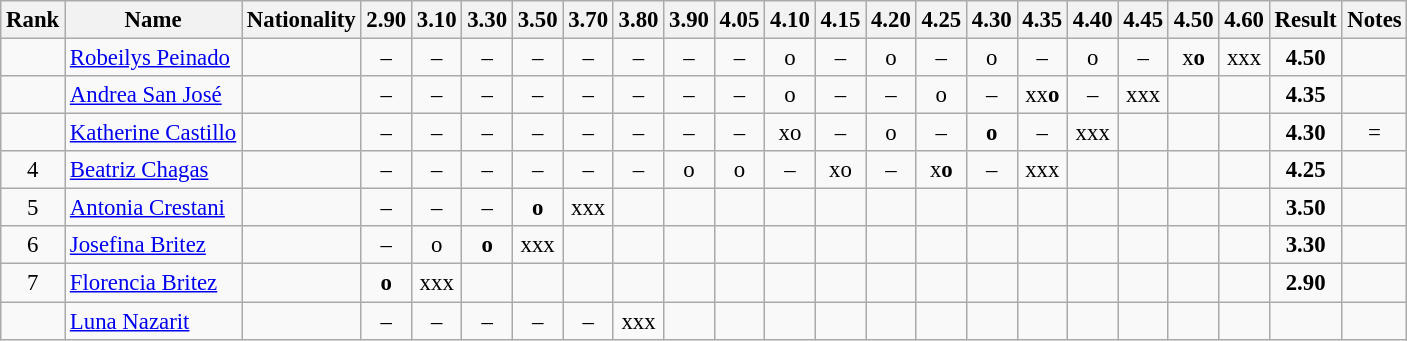<table class="wikitable sortable" style="text-align:center;font-size:95%">
<tr>
<th>Rank</th>
<th>Name</th>
<th>Nationality</th>
<th>2.90</th>
<th>3.10</th>
<th>3.30</th>
<th>3.50</th>
<th>3.70</th>
<th>3.80</th>
<th>3.90</th>
<th>4.05</th>
<th>4.10</th>
<th>4.15</th>
<th>4.20</th>
<th>4.25</th>
<th>4.30</th>
<th>4.35</th>
<th>4.40</th>
<th>4.45</th>
<th>4.50</th>
<th>4.60</th>
<th>Result</th>
<th>Notes</th>
</tr>
<tr>
<td></td>
<td align=left><a href='#'>Robeilys Peinado</a></td>
<td align=left></td>
<td>–</td>
<td>–</td>
<td>–</td>
<td>–</td>
<td>–</td>
<td>–</td>
<td>–</td>
<td>–</td>
<td>o</td>
<td>–</td>
<td>o</td>
<td>–</td>
<td>o</td>
<td>–</td>
<td>o</td>
<td>–</td>
<td>x<strong>o</strong></td>
<td>xxx</td>
<td><strong>4.50</strong></td>
<td></td>
</tr>
<tr>
<td></td>
<td align=left><a href='#'>Andrea San José</a></td>
<td align=left></td>
<td>–</td>
<td>–</td>
<td>–</td>
<td>–</td>
<td>–</td>
<td>–</td>
<td>–</td>
<td>–</td>
<td>o</td>
<td>–</td>
<td>–</td>
<td>o</td>
<td>–</td>
<td>xx<strong>o</strong></td>
<td>–</td>
<td>xxx</td>
<td></td>
<td></td>
<td><strong>4.35</strong></td>
<td></td>
</tr>
<tr>
<td></td>
<td align=left><a href='#'>Katherine Castillo</a></td>
<td align=left></td>
<td>–</td>
<td>–</td>
<td>–</td>
<td>–</td>
<td>–</td>
<td>–</td>
<td>–</td>
<td>–</td>
<td>xo</td>
<td>–</td>
<td>o</td>
<td>–</td>
<td><strong>o</strong></td>
<td>–</td>
<td>xxx</td>
<td></td>
<td></td>
<td></td>
<td><strong>4.30</strong></td>
<td>=<strong></strong></td>
</tr>
<tr>
<td>4</td>
<td align=left><a href='#'>Beatriz Chagas</a></td>
<td align=left></td>
<td>–</td>
<td>–</td>
<td>–</td>
<td>–</td>
<td>–</td>
<td>–</td>
<td>o</td>
<td>o</td>
<td>–</td>
<td>xo</td>
<td>–</td>
<td>x<strong>o</strong></td>
<td>–</td>
<td>xxx</td>
<td></td>
<td></td>
<td></td>
<td></td>
<td><strong>4.25</strong></td>
<td></td>
</tr>
<tr>
<td>5</td>
<td align=left><a href='#'>Antonia Crestani</a></td>
<td align=left></td>
<td>–</td>
<td>–</td>
<td>–</td>
<td><strong>o</strong></td>
<td>xxx</td>
<td></td>
<td></td>
<td></td>
<td></td>
<td></td>
<td></td>
<td></td>
<td></td>
<td></td>
<td></td>
<td></td>
<td></td>
<td></td>
<td><strong>3.50</strong></td>
<td></td>
</tr>
<tr>
<td>6</td>
<td align=left><a href='#'>Josefina Britez</a></td>
<td align=left></td>
<td>–</td>
<td>o</td>
<td><strong>o</strong></td>
<td>xxx</td>
<td></td>
<td></td>
<td></td>
<td></td>
<td></td>
<td></td>
<td></td>
<td></td>
<td></td>
<td></td>
<td></td>
<td></td>
<td></td>
<td></td>
<td><strong>3.30</strong></td>
<td></td>
</tr>
<tr>
<td>7</td>
<td align=left><a href='#'>Florencia Britez</a></td>
<td align=left></td>
<td><strong>o</strong></td>
<td>xxx</td>
<td></td>
<td></td>
<td></td>
<td></td>
<td></td>
<td></td>
<td></td>
<td></td>
<td></td>
<td></td>
<td></td>
<td></td>
<td></td>
<td></td>
<td></td>
<td></td>
<td><strong>2.90</strong></td>
<td></td>
</tr>
<tr>
<td></td>
<td align=left><a href='#'>Luna Nazarit</a></td>
<td align=left></td>
<td>–</td>
<td>–</td>
<td>–</td>
<td>–</td>
<td>–</td>
<td>xxx</td>
<td></td>
<td></td>
<td></td>
<td></td>
<td></td>
<td></td>
<td></td>
<td></td>
<td></td>
<td></td>
<td></td>
<td></td>
<td><strong></strong></td>
<td></td>
</tr>
</table>
